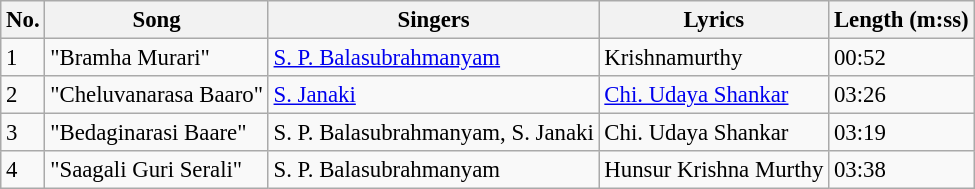<table class="wikitable" style="font-size:95%;">
<tr>
<th>No.</th>
<th>Song</th>
<th>Singers</th>
<th>Lyrics</th>
<th>Length (m:ss)</th>
</tr>
<tr>
<td>1</td>
<td>"Bramha Murari"</td>
<td><a href='#'>S. P. Balasubrahmanyam</a></td>
<td>Krishnamurthy</td>
<td>00:52</td>
</tr>
<tr>
<td>2</td>
<td>"Cheluvanarasa Baaro"</td>
<td><a href='#'>S. Janaki</a></td>
<td><a href='#'>Chi. Udaya Shankar</a></td>
<td>03:26</td>
</tr>
<tr>
<td>3</td>
<td>"Bedaginarasi Baare"</td>
<td>S. P. Balasubrahmanyam, S. Janaki</td>
<td>Chi. Udaya Shankar</td>
<td>03:19</td>
</tr>
<tr>
<td>4</td>
<td>"Saagali Guri Serali"</td>
<td>S. P. Balasubrahmanyam</td>
<td>Hunsur Krishna Murthy</td>
<td>03:38</td>
</tr>
</table>
